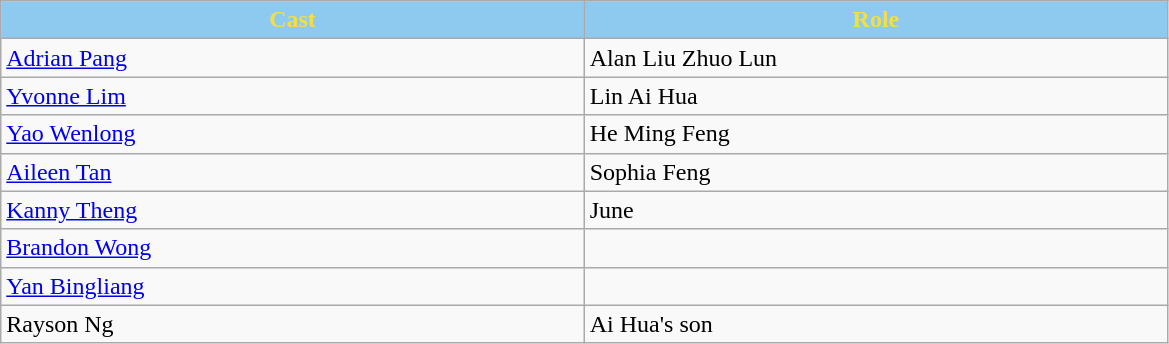<table class="wikitable">
<tr>
<th style="background:#8ecaef; color:#f5de40; width:17%">Cast</th>
<th style="background:#8ecaef; color:#f5de40; width:17%">Role</th>
</tr>
<tr>
<td><a href='#'>Adrian Pang</a></td>
<td>Alan Liu Zhuo Lun</td>
</tr>
<tr>
<td><a href='#'>Yvonne Lim</a></td>
<td>Lin Ai Hua</td>
</tr>
<tr>
<td><a href='#'>Yao Wenlong</a></td>
<td>He Ming Feng</td>
</tr>
<tr>
<td><a href='#'>Aileen Tan</a></td>
<td>Sophia Feng</td>
</tr>
<tr>
<td><a href='#'>Kanny Theng</a></td>
<td>June</td>
</tr>
<tr>
<td><a href='#'>Brandon Wong</a></td>
<td></td>
</tr>
<tr>
<td><a href='#'>Yan Bingliang</a></td>
<td></td>
</tr>
<tr>
<td>Rayson Ng</td>
<td>Ai Hua's son</td>
</tr>
</table>
